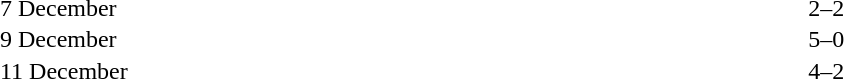<table cellspacing=1 width=70%>
<tr>
<th width=25%></th>
<th width=30%></th>
<th width=15%></th>
<th width=30%></th>
</tr>
<tr>
<td>7 December</td>
<td align=right></td>
<td align=center>2–2</td>
<td></td>
</tr>
<tr>
<td>9 December</td>
<td align=right></td>
<td align=center>5–0</td>
<td></td>
</tr>
<tr>
<td>11 December</td>
<td align=right></td>
<td align=center>4–2</td>
<td></td>
</tr>
</table>
